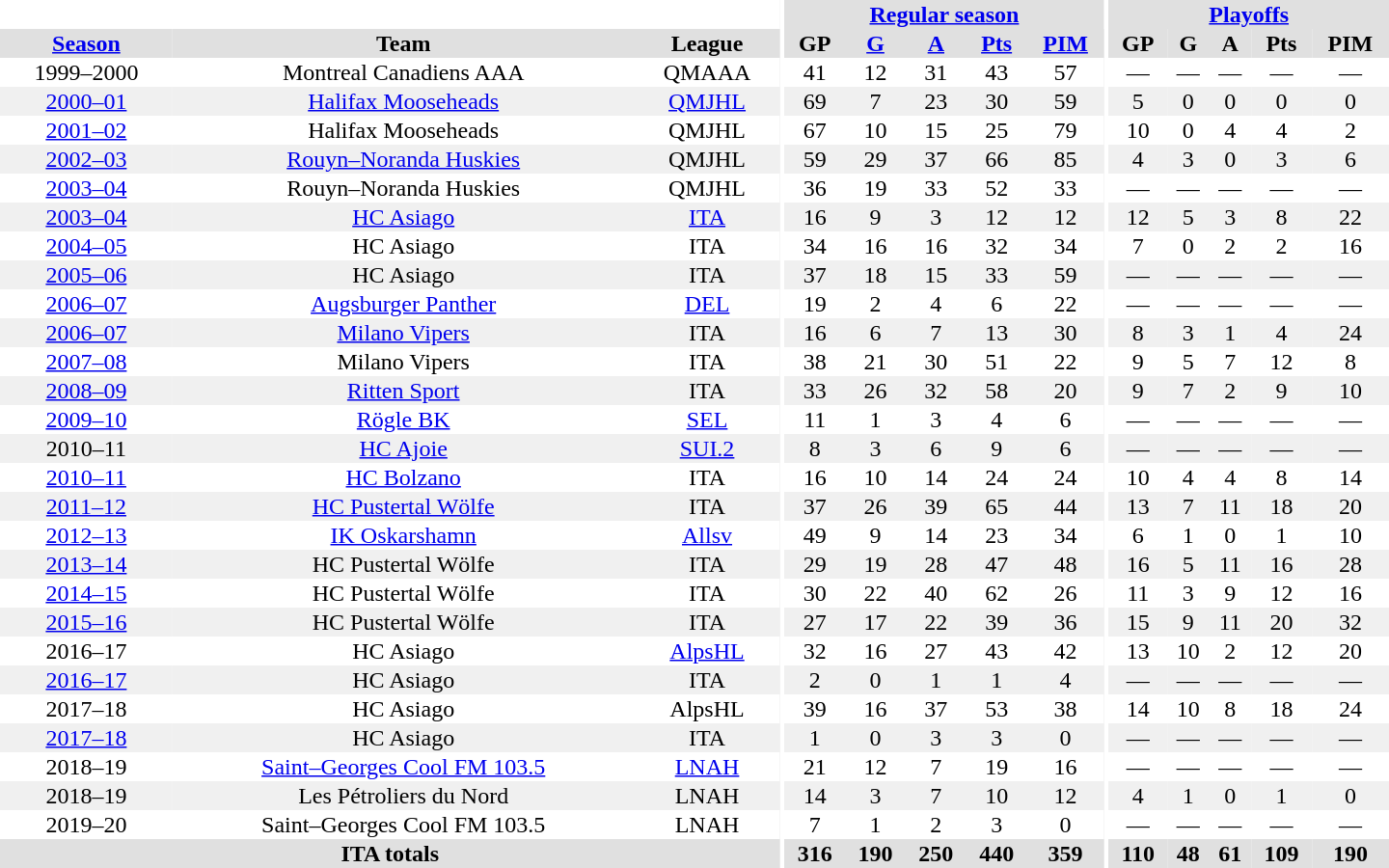<table border="0" cellpadding="1" cellspacing="0" style="text-align:center; width:60em">
<tr bgcolor="#e0e0e0">
<th colspan="3" bgcolor="#ffffff"></th>
<th rowspan="99" bgcolor="#ffffff"></th>
<th colspan="5"><a href='#'>Regular season</a></th>
<th rowspan="99" bgcolor="#ffffff"></th>
<th colspan="5"><a href='#'>Playoffs</a></th>
</tr>
<tr bgcolor="#e0e0e0">
<th><a href='#'>Season</a></th>
<th>Team</th>
<th>League</th>
<th>GP</th>
<th><a href='#'>G</a></th>
<th><a href='#'>A</a></th>
<th><a href='#'>Pts</a></th>
<th><a href='#'>PIM</a></th>
<th>GP</th>
<th>G</th>
<th>A</th>
<th>Pts</th>
<th>PIM</th>
</tr>
<tr>
<td>1999–2000</td>
<td>Montreal Canadiens AAA</td>
<td>QMAAA</td>
<td>41</td>
<td>12</td>
<td>31</td>
<td>43</td>
<td>57</td>
<td>—</td>
<td>—</td>
<td>—</td>
<td>—</td>
<td>—</td>
</tr>
<tr bgcolor="#f0f0f0">
<td><a href='#'>2000–01</a></td>
<td><a href='#'>Halifax Mooseheads</a></td>
<td><a href='#'>QMJHL</a></td>
<td>69</td>
<td>7</td>
<td>23</td>
<td>30</td>
<td>59</td>
<td>5</td>
<td>0</td>
<td>0</td>
<td>0</td>
<td>0</td>
</tr>
<tr>
<td><a href='#'>2001–02</a></td>
<td>Halifax Mooseheads</td>
<td>QMJHL</td>
<td>67</td>
<td>10</td>
<td>15</td>
<td>25</td>
<td>79</td>
<td>10</td>
<td>0</td>
<td>4</td>
<td>4</td>
<td>2</td>
</tr>
<tr bgcolor="#f0f0f0">
<td><a href='#'>2002–03</a></td>
<td><a href='#'>Rouyn–Noranda Huskies</a></td>
<td>QMJHL</td>
<td>59</td>
<td>29</td>
<td>37</td>
<td>66</td>
<td>85</td>
<td>4</td>
<td>3</td>
<td>0</td>
<td>3</td>
<td>6</td>
</tr>
<tr>
<td><a href='#'>2003–04</a></td>
<td>Rouyn–Noranda Huskies</td>
<td>QMJHL</td>
<td>36</td>
<td>19</td>
<td>33</td>
<td>52</td>
<td>33</td>
<td>—</td>
<td>—</td>
<td>—</td>
<td>—</td>
<td>—</td>
</tr>
<tr bgcolor="#f0f0f0">
<td><a href='#'>2003–04</a></td>
<td><a href='#'>HC Asiago</a></td>
<td><a href='#'>ITA</a></td>
<td>16</td>
<td>9</td>
<td>3</td>
<td>12</td>
<td>12</td>
<td>12</td>
<td>5</td>
<td>3</td>
<td>8</td>
<td>22</td>
</tr>
<tr>
<td><a href='#'>2004–05</a></td>
<td>HC Asiago</td>
<td>ITA</td>
<td>34</td>
<td>16</td>
<td>16</td>
<td>32</td>
<td>34</td>
<td>7</td>
<td>0</td>
<td>2</td>
<td>2</td>
<td>16</td>
</tr>
<tr bgcolor="#f0f0f0">
<td><a href='#'>2005–06</a></td>
<td>HC Asiago</td>
<td>ITA</td>
<td>37</td>
<td>18</td>
<td>15</td>
<td>33</td>
<td>59</td>
<td>—</td>
<td>—</td>
<td>—</td>
<td>—</td>
<td>—</td>
</tr>
<tr>
<td><a href='#'>2006–07</a></td>
<td><a href='#'>Augsburger Panther</a></td>
<td><a href='#'>DEL</a></td>
<td>19</td>
<td>2</td>
<td>4</td>
<td>6</td>
<td>22</td>
<td>—</td>
<td>—</td>
<td>—</td>
<td>—</td>
<td>—</td>
</tr>
<tr bgcolor="#f0f0f0">
<td><a href='#'>2006–07</a></td>
<td><a href='#'>Milano Vipers</a></td>
<td>ITA</td>
<td>16</td>
<td>6</td>
<td>7</td>
<td>13</td>
<td>30</td>
<td>8</td>
<td>3</td>
<td>1</td>
<td>4</td>
<td>24</td>
</tr>
<tr>
<td><a href='#'>2007–08</a></td>
<td>Milano Vipers</td>
<td>ITA</td>
<td>38</td>
<td>21</td>
<td>30</td>
<td>51</td>
<td>22</td>
<td>9</td>
<td>5</td>
<td>7</td>
<td>12</td>
<td>8</td>
</tr>
<tr bgcolor="#f0f0f0">
<td><a href='#'>2008–09</a></td>
<td><a href='#'>Ritten Sport</a></td>
<td>ITA</td>
<td>33</td>
<td>26</td>
<td>32</td>
<td>58</td>
<td>20</td>
<td>9</td>
<td>7</td>
<td>2</td>
<td>9</td>
<td>10</td>
</tr>
<tr>
<td><a href='#'>2009–10</a></td>
<td><a href='#'>Rögle BK</a></td>
<td><a href='#'>SEL</a></td>
<td>11</td>
<td>1</td>
<td>3</td>
<td>4</td>
<td>6</td>
<td>—</td>
<td>—</td>
<td>—</td>
<td>—</td>
<td>—</td>
</tr>
<tr bgcolor="#f0f0f0">
<td>2010–11</td>
<td><a href='#'>HC Ajoie</a></td>
<td><a href='#'>SUI.2</a></td>
<td>8</td>
<td>3</td>
<td>6</td>
<td>9</td>
<td>6</td>
<td>—</td>
<td>—</td>
<td>—</td>
<td>—</td>
<td>—</td>
</tr>
<tr>
<td><a href='#'>2010–11</a></td>
<td><a href='#'>HC Bolzano</a></td>
<td>ITA</td>
<td>16</td>
<td>10</td>
<td>14</td>
<td>24</td>
<td>24</td>
<td>10</td>
<td>4</td>
<td>4</td>
<td>8</td>
<td>14</td>
</tr>
<tr bgcolor="#f0f0f0">
<td><a href='#'>2011–12</a></td>
<td><a href='#'>HC Pustertal Wölfe</a></td>
<td>ITA</td>
<td>37</td>
<td>26</td>
<td>39</td>
<td>65</td>
<td>44</td>
<td>13</td>
<td>7</td>
<td>11</td>
<td>18</td>
<td>20</td>
</tr>
<tr>
<td><a href='#'>2012–13</a></td>
<td><a href='#'>IK Oskarshamn</a></td>
<td><a href='#'>Allsv</a></td>
<td>49</td>
<td>9</td>
<td>14</td>
<td>23</td>
<td>34</td>
<td>6</td>
<td>1</td>
<td>0</td>
<td>1</td>
<td>10</td>
</tr>
<tr bgcolor="#f0f0f0">
<td><a href='#'>2013–14</a></td>
<td>HC Pustertal Wölfe</td>
<td>ITA</td>
<td>29</td>
<td>19</td>
<td>28</td>
<td>47</td>
<td>48</td>
<td>16</td>
<td>5</td>
<td>11</td>
<td>16</td>
<td>28</td>
</tr>
<tr>
<td><a href='#'>2014–15</a></td>
<td>HC Pustertal Wölfe</td>
<td>ITA</td>
<td>30</td>
<td>22</td>
<td>40</td>
<td>62</td>
<td>26</td>
<td>11</td>
<td>3</td>
<td>9</td>
<td>12</td>
<td>16</td>
</tr>
<tr bgcolor="#f0f0f0">
<td><a href='#'>2015–16</a></td>
<td>HC Pustertal Wölfe</td>
<td>ITA</td>
<td>27</td>
<td>17</td>
<td>22</td>
<td>39</td>
<td>36</td>
<td>15</td>
<td>9</td>
<td>11</td>
<td>20</td>
<td>32</td>
</tr>
<tr>
<td>2016–17</td>
<td>HC Asiago</td>
<td><a href='#'>AlpsHL</a></td>
<td>32</td>
<td>16</td>
<td>27</td>
<td>43</td>
<td>42</td>
<td>13</td>
<td>10</td>
<td>2</td>
<td>12</td>
<td>20</td>
</tr>
<tr bgcolor="#f0f0f0">
<td><a href='#'>2016–17</a></td>
<td>HC Asiago</td>
<td>ITA</td>
<td>2</td>
<td>0</td>
<td>1</td>
<td>1</td>
<td>4</td>
<td>—</td>
<td>—</td>
<td>—</td>
<td>—</td>
<td>—</td>
</tr>
<tr>
<td>2017–18</td>
<td>HC Asiago</td>
<td>AlpsHL</td>
<td>39</td>
<td>16</td>
<td>37</td>
<td>53</td>
<td>38</td>
<td>14</td>
<td>10</td>
<td>8</td>
<td>18</td>
<td>24</td>
</tr>
<tr bgcolor="#f0f0f0">
<td><a href='#'>2017–18</a></td>
<td>HC Asiago</td>
<td>ITA</td>
<td>1</td>
<td>0</td>
<td>3</td>
<td>3</td>
<td>0</td>
<td>—</td>
<td>—</td>
<td>—</td>
<td>—</td>
<td>—</td>
</tr>
<tr>
<td>2018–19</td>
<td><a href='#'>Saint–Georges Cool FM 103.5</a></td>
<td><a href='#'>LNAH</a></td>
<td>21</td>
<td>12</td>
<td>7</td>
<td>19</td>
<td>16</td>
<td>—</td>
<td>—</td>
<td>—</td>
<td>—</td>
<td>—</td>
</tr>
<tr bgcolor="#f0f0f0">
<td>2018–19</td>
<td>Les Pétroliers du Nord</td>
<td>LNAH</td>
<td>14</td>
<td>3</td>
<td>7</td>
<td>10</td>
<td>12</td>
<td>4</td>
<td>1</td>
<td>0</td>
<td>1</td>
<td>0</td>
</tr>
<tr>
<td>2019–20</td>
<td>Saint–Georges Cool FM 103.5</td>
<td>LNAH</td>
<td>7</td>
<td>1</td>
<td>2</td>
<td>3</td>
<td>0</td>
<td>—</td>
<td>—</td>
<td>—</td>
<td>—</td>
<td>—</td>
</tr>
<tr bgcolor="#e0e0e0">
<th colspan="3">ITA totals</th>
<th>316</th>
<th>190</th>
<th>250</th>
<th>440</th>
<th>359</th>
<th>110</th>
<th>48</th>
<th>61</th>
<th>109</th>
<th>190</th>
</tr>
</table>
